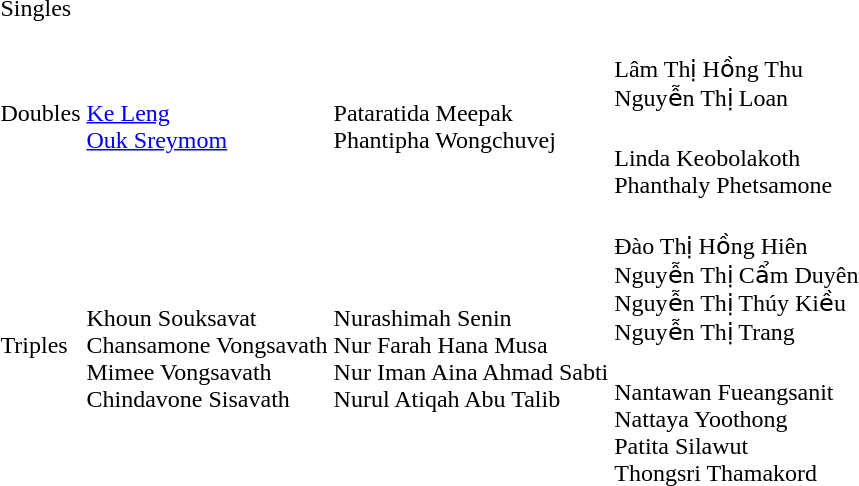<table>
<tr>
<td rowspan=2>Singles</td>
<td rowspan=2></td>
<td rowspan=2></td>
<td></td>
</tr>
<tr>
<td></td>
</tr>
<tr>
<td rowspan=2>Doubles</td>
<td rowspan=2><br><a href='#'>Ke Leng</a><br><a href='#'>Ouk Sreymom</a></td>
<td rowspan=2><br>Pataratida Meepak<br>Phantipha Wongchuvej</td>
<td><br>Lâm Thị Hồng Thu<br>Nguyễn Thị Loan</td>
</tr>
<tr>
<td><br>Linda Keobolakoth<br>Phanthaly Phetsamone</td>
</tr>
<tr>
<td rowspan=2>Triples</td>
<td nowrap=true rowspan=2><br>Khoun Souksavat<br>Chansamone Vongsavath<br>Mimee Vongsavath<br>Chindavone Sisavath</td>
<td nowrap=true rowspan=2><br>Nurashimah Senin<br>Nur Farah Hana Musa<br>Nur Iman Aina Ahmad Sabti<br>Nurul Atiqah Abu Talib</td>
<td nowrap=true><br>Đào Thị Hồng Hiên<br>Nguyễn Thị Cẩm Duyên<br>Nguyễn Thị Thúy Kiều<br>Nguyễn Thị Trang</td>
</tr>
<tr>
<td><br>Nantawan Fueangsanit<br>Nattaya Yoothong<br>Patita Silawut<br>Thongsri Thamakord</td>
</tr>
</table>
